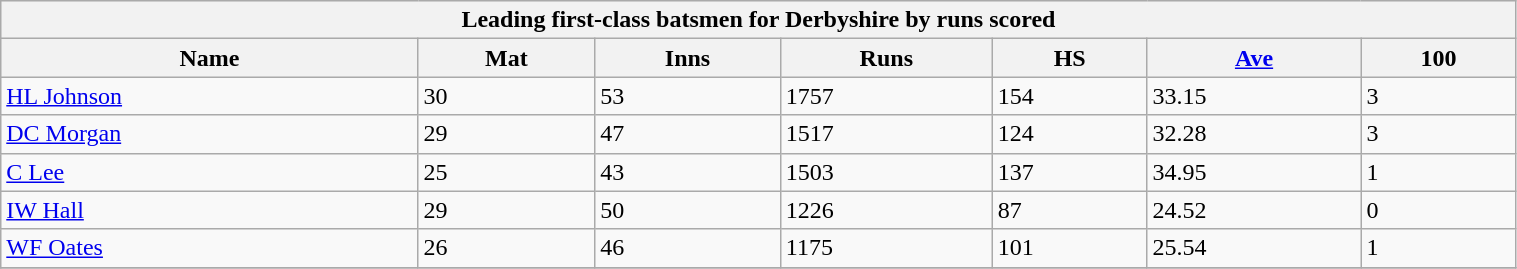<table class="wikitable" width="80%">
<tr bgcolor="#efefef">
<th colspan=7>Leading first-class batsmen for Derbyshire by runs scored</th>
</tr>
<tr bgcolor="#efefef">
<th>Name</th>
<th>Mat</th>
<th>Inns</th>
<th>Runs</th>
<th>HS</th>
<th><a href='#'>Ave</a></th>
<th>100</th>
</tr>
<tr>
<td><a href='#'>HL Johnson</a></td>
<td>30</td>
<td>53</td>
<td>1757</td>
<td>154</td>
<td>33.15</td>
<td>3</td>
</tr>
<tr>
<td><a href='#'>DC Morgan</a></td>
<td>29</td>
<td>47</td>
<td>1517</td>
<td>124</td>
<td>32.28</td>
<td>3</td>
</tr>
<tr>
<td><a href='#'>C Lee</a></td>
<td>25</td>
<td>43</td>
<td>1503</td>
<td>137</td>
<td>34.95</td>
<td>1</td>
</tr>
<tr>
<td><a href='#'>IW Hall</a></td>
<td>29</td>
<td>50</td>
<td>1226</td>
<td>87</td>
<td>24.52</td>
<td>0</td>
</tr>
<tr>
<td><a href='#'>WF Oates</a></td>
<td>26</td>
<td>46</td>
<td>1175</td>
<td>101</td>
<td>25.54</td>
<td>1</td>
</tr>
<tr>
</tr>
</table>
